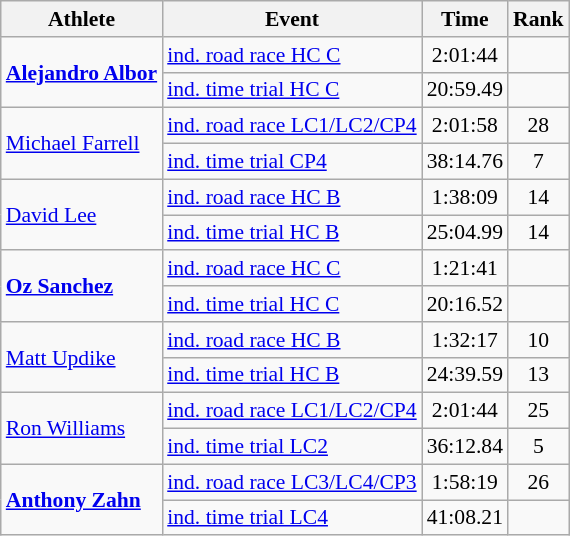<table class=wikitable style="font-size:90%">
<tr>
<th>Athlete</th>
<th>Event</th>
<th>Time</th>
<th>Rank</th>
</tr>
<tr>
<td rowspan="2"><strong><a href='#'>Alejandro Albor</a></strong></td>
<td><a href='#'>ind. road race HC C</a></td>
<td align="center">2:01:44</td>
<td align="center"></td>
</tr>
<tr>
<td><a href='#'>ind. time trial HC C</a></td>
<td align="center">20:59.49</td>
<td align="center"></td>
</tr>
<tr>
<td rowspan="2"><a href='#'>Michael Farrell</a></td>
<td><a href='#'>ind. road race LC1/LC2/CP4</a></td>
<td align="center">2:01:58</td>
<td align="center">28</td>
</tr>
<tr>
<td><a href='#'>ind. time trial CP4</a></td>
<td align="center">38:14.76</td>
<td align="center">7</td>
</tr>
<tr>
<td rowspan="2"><a href='#'>David Lee</a></td>
<td><a href='#'>ind. road race HC B</a></td>
<td align="center">1:38:09</td>
<td align="center">14</td>
</tr>
<tr>
<td><a href='#'>ind. time trial HC B</a></td>
<td align="center">25:04.99</td>
<td align="center">14</td>
</tr>
<tr>
<td rowspan="2"><strong><a href='#'>Oz Sanchez</a></strong></td>
<td><a href='#'>ind. road race HC C</a></td>
<td align="center">1:21:41</td>
<td align="center"></td>
</tr>
<tr>
<td><a href='#'>ind. time trial HC C</a></td>
<td align="center">20:16.52</td>
<td align="center"></td>
</tr>
<tr>
<td rowspan="2"><a href='#'>Matt Updike</a></td>
<td><a href='#'>ind. road race HC B</a></td>
<td align="center">1:32:17</td>
<td align="center">10</td>
</tr>
<tr>
<td><a href='#'>ind. time trial HC B</a></td>
<td align="center">24:39.59</td>
<td align="center">13</td>
</tr>
<tr>
<td rowspan="2"><a href='#'>Ron Williams</a></td>
<td><a href='#'>ind. road race LC1/LC2/CP4</a></td>
<td align="center">2:01:44</td>
<td align="center">25</td>
</tr>
<tr>
<td><a href='#'>ind. time trial LC2</a></td>
<td align="center">36:12.84</td>
<td align="center">5</td>
</tr>
<tr>
<td rowspan="2"><strong><a href='#'>Anthony Zahn</a></strong></td>
<td><a href='#'>ind. road race LC3/LC4/CP3</a></td>
<td align="center">1:58:19</td>
<td align="center">26</td>
</tr>
<tr>
<td><a href='#'>ind. time trial LC4</a></td>
<td align="center">41:08.21</td>
<td align="center"></td>
</tr>
</table>
